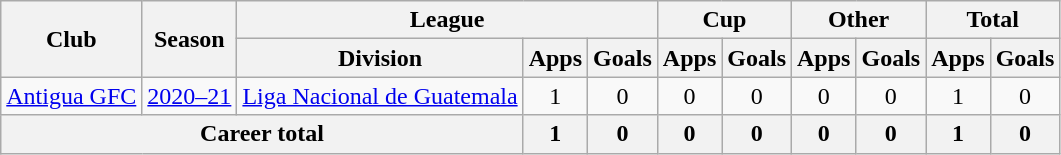<table class="wikitable" style="text-align: center;">
<tr>
<th rowspan=2>Club</th>
<th rowspan=2>Season</th>
<th colspan=3>League</th>
<th colspan=2>Cup</th>
<th colspan=2>Other</th>
<th colspan=2>Total</th>
</tr>
<tr>
<th>Division</th>
<th>Apps</th>
<th>Goals</th>
<th>Apps</th>
<th>Goals</th>
<th>Apps</th>
<th>Goals</th>
<th>Apps</th>
<th>Goals</th>
</tr>
<tr>
<td><a href='#'>Antigua GFC</a></td>
<td><a href='#'>2020–21</a></td>
<td><a href='#'>Liga Nacional de Guatemala</a></td>
<td>1</td>
<td>0</td>
<td>0</td>
<td>0</td>
<td>0</td>
<td>0</td>
<td>1</td>
<td>0</td>
</tr>
<tr>
<th colspan=3>Career total</th>
<th>1</th>
<th>0</th>
<th>0</th>
<th>0</th>
<th>0</th>
<th>0</th>
<th>1</th>
<th>0</th>
</tr>
</table>
